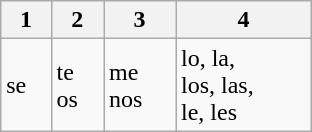<table class="wikitable" style="width:13em">
<tr>
<th align="center">1</th>
<th>2</th>
<th>3</th>
<th>4</th>
</tr>
<tr>
<td>se</td>
<td>te<br>os</td>
<td>me<br>nos</td>
<td>lo, la,<br>los, las,<br>le, les</td>
</tr>
</table>
